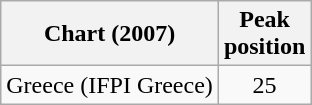<table class="wikitable">
<tr>
<th align="left">Chart (2007)</th>
<th align="left">Peak<br>position</th>
</tr>
<tr>
<td align="left">Greece (IFPI Greece)</td>
<td align="center">25</td>
</tr>
</table>
